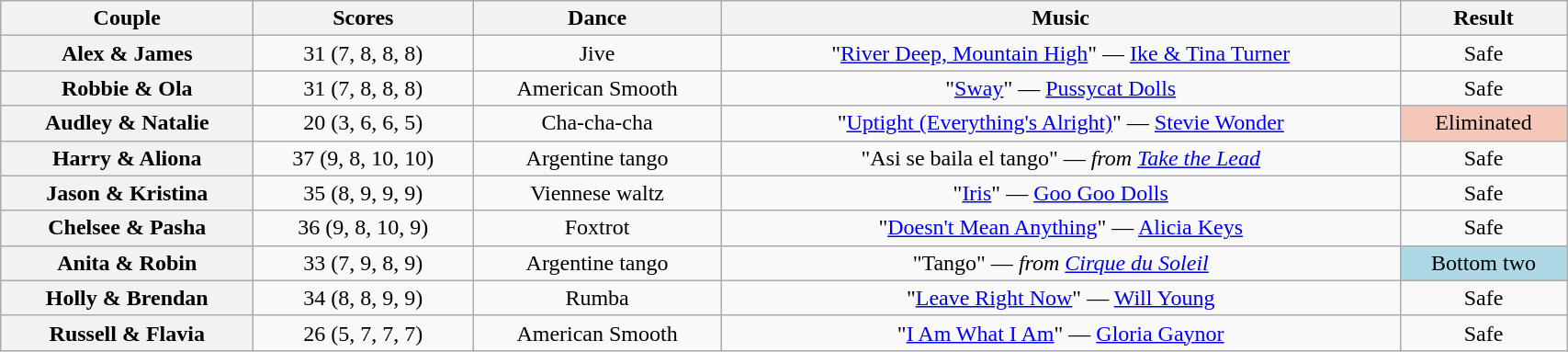<table class="wikitable sortable" style="text-align:center; width:90%">
<tr>
<th scope="col">Couple</th>
<th scope="col">Scores</th>
<th scope="col" class="unsortable">Dance</th>
<th scope="col" class="unsortable">Music</th>
<th scope="col" class="unsortable">Result</th>
</tr>
<tr>
<th scope="row">Alex & James</th>
<td>31 (7, 8, 8, 8)</td>
<td>Jive</td>
<td>"<a href='#'>River Deep, Mountain High</a>" — <a href='#'>Ike & Tina Turner</a></td>
<td>Safe</td>
</tr>
<tr>
<th scope="row">Robbie & Ola</th>
<td>31 (7, 8, 8, 8)</td>
<td>American Smooth</td>
<td>"<a href='#'>Sway</a>" — <a href='#'>Pussycat Dolls</a></td>
<td>Safe</td>
</tr>
<tr>
<th scope="row">Audley & Natalie</th>
<td>20 (3, 6, 6, 5)</td>
<td>Cha-cha-cha</td>
<td>"<a href='#'>Uptight (Everything's Alright)</a>" — <a href='#'>Stevie Wonder</a></td>
<td bgcolor="f4c7b8">Eliminated</td>
</tr>
<tr>
<th scope="row">Harry & Aliona</th>
<td>37 (9, 8, 10, 10)</td>
<td>Argentine tango</td>
<td>"Asi se baila el tango" — <em>from <a href='#'>Take the Lead</a></em></td>
<td>Safe</td>
</tr>
<tr>
<th scope="row">Jason & Kristina</th>
<td>35 (8, 9, 9, 9)</td>
<td>Viennese waltz</td>
<td>"<a href='#'>Iris</a>" — <a href='#'>Goo Goo Dolls</a></td>
<td>Safe</td>
</tr>
<tr>
<th scope="row">Chelsee & Pasha</th>
<td>36 (9, 8, 10, 9)</td>
<td>Foxtrot</td>
<td>"<a href='#'>Doesn't Mean Anything</a>" — <a href='#'>Alicia Keys</a></td>
<td>Safe</td>
</tr>
<tr>
<th scope="row">Anita & Robin</th>
<td>33 (7, 9, 8, 9)</td>
<td>Argentine tango</td>
<td>"Tango" — <em>from <a href='#'>Cirque du Soleil</a></em></td>
<td bgcolor="lightblue">Bottom two</td>
</tr>
<tr>
<th scope="row">Holly & Brendan</th>
<td>34 (8, 8, 9, 9)</td>
<td>Rumba</td>
<td>"<a href='#'>Leave Right Now</a>" — <a href='#'>Will Young</a></td>
<td>Safe</td>
</tr>
<tr>
<th scope="row">Russell & Flavia</th>
<td>26 (5, 7, 7, 7)</td>
<td>American Smooth</td>
<td>"<a href='#'>I Am What I Am</a>" — <a href='#'>Gloria Gaynor</a></td>
<td>Safe</td>
</tr>
</table>
